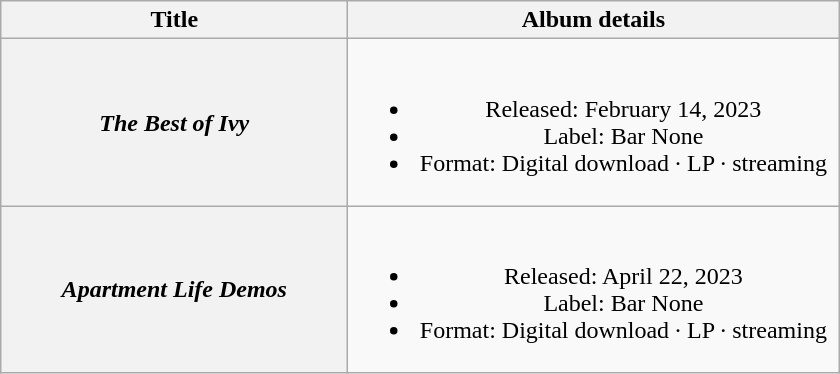<table class="wikitable plainrowheaders" style="text-align:center;">
<tr>
<th scope="col" style="width:14em;">Title</th>
<th scope="col" style="width:20em;">Album details</th>
</tr>
<tr>
<th scope="row"><em>The Best of Ivy</em></th>
<td><br><ul><li>Released: February 14, 2023</li><li>Label: Bar None</li><li>Format: Digital download · LP · streaming</li></ul></td>
</tr>
<tr>
<th scope="row"><em>Apartment Life Demos</em></th>
<td><br><ul><li>Released: April 22, 2023</li><li>Label: Bar None</li><li>Format: Digital download · LP · streaming</li></ul></td>
</tr>
</table>
